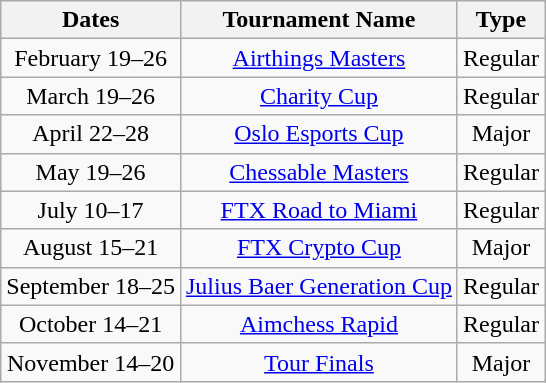<table class="wikitable" style="text-align:center">
<tr>
<th>Dates</th>
<th>Tournament Name</th>
<th>Type</th>
</tr>
<tr>
<td>February 19–26</td>
<td><a href='#'>Airthings Masters</a></td>
<td>Regular</td>
</tr>
<tr>
<td>March 19–26</td>
<td><a href='#'>Charity Cup</a></td>
<td>Regular</td>
</tr>
<tr>
<td>April 22–28</td>
<td><a href='#'>Oslo Esports Cup</a></td>
<td>Major</td>
</tr>
<tr>
<td>May 19–26</td>
<td><a href='#'>Chessable Masters</a></td>
<td>Regular</td>
</tr>
<tr>
<td>July 10–17</td>
<td><a href='#'>FTX Road to Miami</a></td>
<td>Regular</td>
</tr>
<tr>
<td>August 15–21</td>
<td><a href='#'>FTX Crypto Cup</a></td>
<td>Major</td>
</tr>
<tr>
<td>September 18–25</td>
<td><a href='#'>Julius Baer Generation Cup</a></td>
<td>Regular</td>
</tr>
<tr>
<td>October 14–21</td>
<td><a href='#'>Aimchess Rapid</a></td>
<td>Regular</td>
</tr>
<tr>
<td>November 14–20</td>
<td><a href='#'>Tour Finals</a></td>
<td>Major</td>
</tr>
</table>
